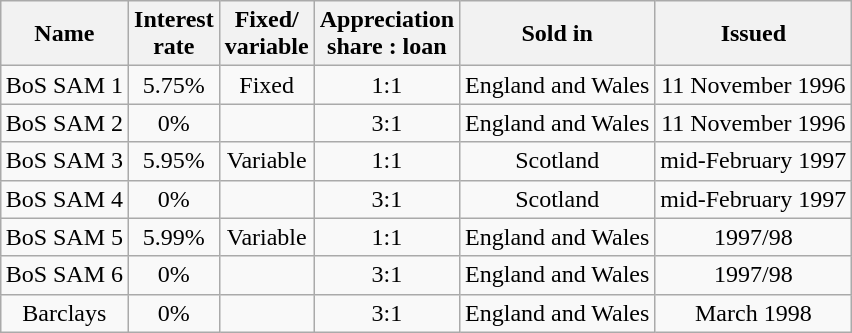<table class="wikitable" style="margin-left:auto; margin-right:auto; text-align: center;">
<tr>
<th>Name</th>
<th>Interest<br>rate</th>
<th>Fixed/<br>variable</th>
<th>Appreciation<br>share : loan</th>
<th>Sold in</th>
<th>Issued</th>
</tr>
<tr>
<td>BoS SAM 1</td>
<td>5.75%</td>
<td>Fixed</td>
<td>1:1</td>
<td>England and Wales</td>
<td>11 November 1996</td>
</tr>
<tr>
<td>BoS SAM 2</td>
<td>0%</td>
<td></td>
<td>3:1</td>
<td>England and Wales</td>
<td>11 November 1996</td>
</tr>
<tr>
<td>BoS SAM 3</td>
<td>5.95%</td>
<td>Variable</td>
<td>1:1</td>
<td>Scotland</td>
<td>mid-February 1997</td>
</tr>
<tr>
<td>BoS SAM 4</td>
<td>0%</td>
<td></td>
<td>3:1</td>
<td>Scotland</td>
<td>mid-February 1997</td>
</tr>
<tr>
<td>BoS SAM 5</td>
<td>5.99%</td>
<td>Variable</td>
<td>1:1</td>
<td>England and Wales</td>
<td>1997/98</td>
</tr>
<tr>
<td>BoS SAM 6</td>
<td>0%</td>
<td></td>
<td>3:1</td>
<td>England and Wales</td>
<td>1997/98</td>
</tr>
<tr>
<td>Barclays</td>
<td>0%</td>
<td></td>
<td>3:1</td>
<td>England and Wales</td>
<td>March 1998</td>
</tr>
</table>
